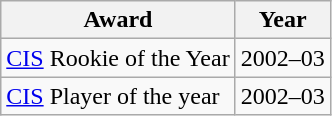<table class="wikitable">
<tr>
<th>Award</th>
<th>Year</th>
</tr>
<tr>
<td><a href='#'>CIS</a> Rookie of the Year</td>
<td>2002–03</td>
</tr>
<tr>
<td><a href='#'>CIS</a> Player of the year </td>
<td>2002–03</td>
</tr>
</table>
